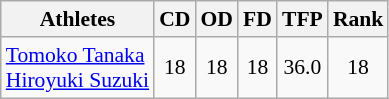<table class="wikitable" border="1" style="font-size:90%">
<tr>
<th>Athletes</th>
<th>CD</th>
<th>OD</th>
<th>FD</th>
<th>TFP</th>
<th>Rank</th>
</tr>
<tr align=center>
<td align=left><a href='#'>Tomoko Tanaka</a><br><a href='#'>Hiroyuki Suzuki</a></td>
<td>18</td>
<td>18</td>
<td>18</td>
<td>36.0</td>
<td>18</td>
</tr>
</table>
